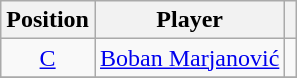<table class="wikitable" style="text-align: center;">
<tr>
<th>Position</th>
<th>Player</th>
<th></th>
</tr>
<tr>
<td><a href='#'>C</a></td>
<td align="left"> <a href='#'>Boban Marjanović</a></td>
<td></td>
</tr>
<tr>
</tr>
</table>
